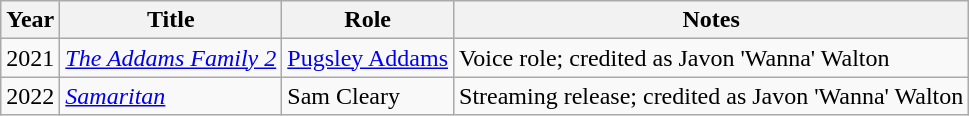<table class="wikitable">
<tr>
<th>Year</th>
<th>Title</th>
<th>Role</th>
<th>Notes</th>
</tr>
<tr>
<td>2021</td>
<td><em><a href='#'>The Addams Family 2</a></em></td>
<td><a href='#'>Pugsley Addams</a></td>
<td>Voice role; credited as Javon 'Wanna' Walton</td>
</tr>
<tr>
<td>2022</td>
<td><em><a href='#'>Samaritan</a></em></td>
<td>Sam Cleary</td>
<td>Streaming release; credited as Javon 'Wanna' Walton</td>
</tr>
</table>
